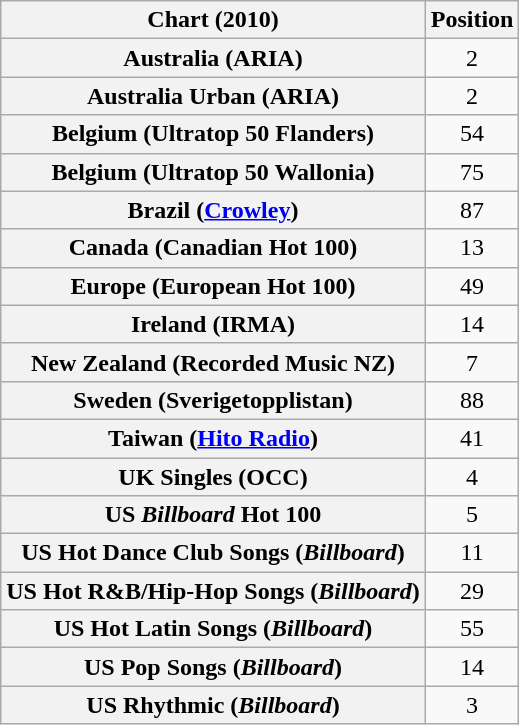<table class="wikitable sortable plainrowheaders" style="text-align:center">
<tr>
<th scope="col">Chart (2010)</th>
<th scope="col">Position</th>
</tr>
<tr>
<th scope="row">Australia (ARIA)</th>
<td style="text-align:center;">2</td>
</tr>
<tr>
<th scope="row">Australia Urban (ARIA)</th>
<td style="text-align:center;">2</td>
</tr>
<tr>
<th scope="row">Belgium (Ultratop 50 Flanders)</th>
<td style="text-align:center;">54</td>
</tr>
<tr>
<th scope="row">Belgium (Ultratop 50 Wallonia)</th>
<td style="text-align:center;">75</td>
</tr>
<tr>
<th scope="row">Brazil (<a href='#'>Crowley</a>)</th>
<td style="text-align:center;">87</td>
</tr>
<tr>
<th scope="row">Canada (Canadian Hot 100)</th>
<td style="text-align:center;">13</td>
</tr>
<tr>
<th scope="row">Europe (European Hot 100)</th>
<td style="text-align:center;">49</td>
</tr>
<tr>
<th scope="row">Ireland (IRMA)</th>
<td style="text-align:center;">14</td>
</tr>
<tr>
<th scope="row">New Zealand (Recorded Music NZ)</th>
<td style="text-align:center;">7</td>
</tr>
<tr>
<th scope="row">Sweden (Sverigetopplistan)</th>
<td style="text-align:center;">88</td>
</tr>
<tr>
<th scope="row">Taiwan (<a href='#'>Hito Radio</a>)</th>
<td style="text-align:center;">41</td>
</tr>
<tr>
<th scope="row">UK Singles (OCC)</th>
<td style="text-align:center;">4</td>
</tr>
<tr>
<th scope="row">US <em>Billboard</em> Hot 100</th>
<td style="text-align:center;">5</td>
</tr>
<tr>
<th scope="row">US Hot Dance Club Songs (<em>Billboard</em>)</th>
<td style="text-align:center;">11</td>
</tr>
<tr>
<th scope="row">US Hot R&B/Hip-Hop Songs (<em>Billboard</em>)</th>
<td style="text-align:center;">29</td>
</tr>
<tr>
<th scope="row">US Hot Latin Songs (<em>Billboard</em>)</th>
<td style="text-align:center;">55</td>
</tr>
<tr>
<th scope="row">US Pop Songs (<em>Billboard</em>)</th>
<td style="text-align:center;">14</td>
</tr>
<tr>
<th scope="row">US Rhythmic (<em>Billboard</em>)</th>
<td style="text-align:center;">3</td>
</tr>
</table>
